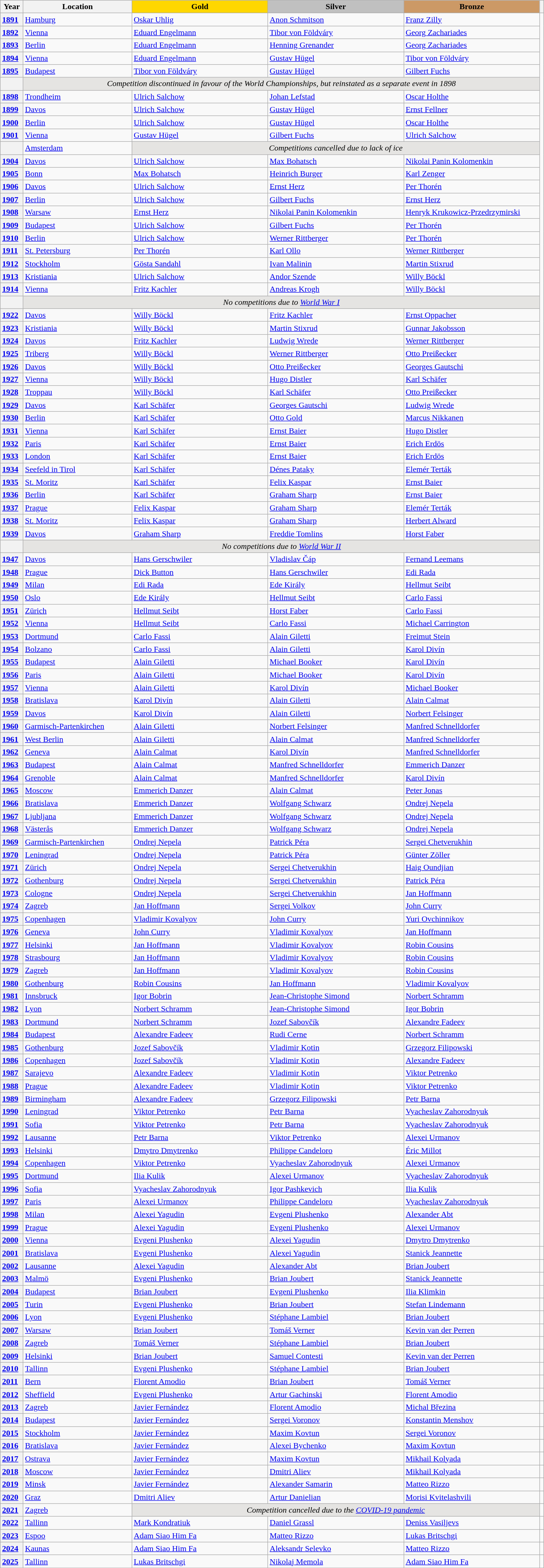<table class="wikitable unsortable" style="text-align:left; width:85%">
<tr>
<th scope="col" style="text-align:center">Year</th>
<th scope="col" style="text-align:center; width:20%">Location</th>
<th scope="col" style="text-align:center; width:25%; background:gold">Gold</th>
<th scope="col" style="text-align:center; width:25%; background:silver">Silver</th>
<th scope="col" style="text-align:center; width:25%; background:#c96">Bronze</th>
<th scope="col" style="text-align:center"></th>
</tr>
<tr>
<th scope="row" style="text-align:left"><a href='#'>1891</a></th>
<td> <a href='#'>Hamburg</a></td>
<td> <a href='#'>Oskar Uhlig</a></td>
<td> <a href='#'>Anon Schmitson</a></td>
<td> <a href='#'>Franz Zilly</a></td>
<td rowspan="96"></td>
</tr>
<tr>
<th scope="row" style="text-align:left"><a href='#'>1892</a></th>
<td> <a href='#'>Vienna</a></td>
<td> <a href='#'>Eduard Engelmann</a></td>
<td> <a href='#'>Tibor von Földváry</a></td>
<td> <a href='#'>Georg Zachariades</a></td>
</tr>
<tr>
<th scope="row" style="text-align:left"><a href='#'>1893</a></th>
<td> <a href='#'>Berlin</a></td>
<td> <a href='#'>Eduard Engelmann</a></td>
<td> <a href='#'>Henning Grenander</a></td>
<td> <a href='#'>Georg Zachariades</a></td>
</tr>
<tr>
<th scope="row" style="text-align:left"><a href='#'>1894</a></th>
<td> <a href='#'>Vienna</a></td>
<td> <a href='#'>Eduard Engelmann</a></td>
<td> <a href='#'>Gustav Hügel</a></td>
<td> <a href='#'>Tibor von Földváry</a></td>
</tr>
<tr>
<th scope="row" style="text-align:left"><a href='#'>1895</a></th>
<td> <a href='#'>Budapest</a></td>
<td> <a href='#'>Tibor von Földváry</a></td>
<td> <a href='#'>Gustav Hügel</a></td>
<td> <a href='#'>Gilbert Fuchs</a></td>
</tr>
<tr>
<th scope="row" style="text-align:left"></th>
<td colspan=4 align=center bgcolor="e5e4e2"><em>Competition discontinued in favour of the World Championships, but reinstated as a separate event in 1898</em></td>
</tr>
<tr>
<th scope="row" style="text-align:left"><a href='#'>1898</a></th>
<td> <a href='#'>Trondheim</a></td>
<td> <a href='#'>Ulrich Salchow</a></td>
<td> <a href='#'>Johan Lefstad</a></td>
<td> <a href='#'>Oscar Holthe</a></td>
</tr>
<tr>
<th scope="row" style="text-align:left"><a href='#'>1899</a></th>
<td> <a href='#'>Davos</a></td>
<td> <a href='#'>Ulrich Salchow</a></td>
<td> <a href='#'>Gustav Hügel</a></td>
<td> <a href='#'>Ernst Fellner</a></td>
</tr>
<tr>
<th scope="row" style="text-align:left"><a href='#'>1900</a></th>
<td> <a href='#'>Berlin</a></td>
<td> <a href='#'>Ulrich Salchow</a></td>
<td> <a href='#'>Gustav Hügel</a></td>
<td> <a href='#'>Oscar Holthe</a></td>
</tr>
<tr>
<th scope="row" style="text-align:left"><a href='#'>1901</a></th>
<td> <a href='#'>Vienna</a></td>
<td> <a href='#'>Gustav Hügel</a></td>
<td> <a href='#'>Gilbert Fuchs</a></td>
<td> <a href='#'>Ulrich Salchow</a></td>
</tr>
<tr>
<th scope="row" style="text-align:left"></th>
<td> <a href='#'>Amsterdam</a></td>
<td colspan="3" align="center" bgcolor="e5e4e2"><em>Competitions cancelled due to lack of ice</em></td>
</tr>
<tr>
<th scope="row" style="text-align:left"><a href='#'>1904</a></th>
<td> <a href='#'>Davos</a></td>
<td> <a href='#'>Ulrich Salchow</a></td>
<td> <a href='#'>Max Bohatsch</a></td>
<td> <a href='#'>Nikolai Panin Kolomenkin</a></td>
</tr>
<tr>
<th scope="row" style="text-align:left"><a href='#'>1905</a></th>
<td> <a href='#'>Bonn</a></td>
<td> <a href='#'>Max Bohatsch</a></td>
<td> <a href='#'>Heinrich Burger</a></td>
<td> <a href='#'>Karl Zenger</a></td>
</tr>
<tr>
<th scope="row" style="text-align:left"><a href='#'>1906</a></th>
<td> <a href='#'>Davos</a></td>
<td> <a href='#'>Ulrich Salchow</a></td>
<td> <a href='#'>Ernst Herz</a></td>
<td> <a href='#'>Per Thorén</a></td>
</tr>
<tr>
<th scope="row" style="text-align:left"><a href='#'>1907</a></th>
<td> <a href='#'>Berlin</a></td>
<td> <a href='#'>Ulrich Salchow</a></td>
<td> <a href='#'>Gilbert Fuchs</a></td>
<td> <a href='#'>Ernst Herz</a></td>
</tr>
<tr>
<th scope="row" style="text-align:left"><a href='#'>1908</a></th>
<td> <a href='#'>Warsaw</a></td>
<td> <a href='#'>Ernst Herz</a></td>
<td> <a href='#'>Nikolai Panin Kolomenkin</a></td>
<td> <a href='#'>Henryk Krukowicz-Przedrzymirski</a></td>
</tr>
<tr>
<th scope="row" style="text-align:left"><a href='#'>1909</a></th>
<td> <a href='#'>Budapest</a></td>
<td> <a href='#'>Ulrich Salchow</a></td>
<td> <a href='#'>Gilbert Fuchs</a></td>
<td> <a href='#'>Per Thorén</a></td>
</tr>
<tr>
<th scope="row" style="text-align:left"><a href='#'>1910</a></th>
<td> <a href='#'>Berlin</a></td>
<td> <a href='#'>Ulrich Salchow</a></td>
<td> <a href='#'>Werner Rittberger</a></td>
<td> <a href='#'>Per Thorén</a></td>
</tr>
<tr>
<th scope="row" style="text-align:left"><a href='#'>1911</a></th>
<td> <a href='#'>St. Petersburg</a></td>
<td> <a href='#'>Per Thorén</a></td>
<td> <a href='#'>Karl Ollo</a></td>
<td> <a href='#'>Werner Rittberger</a></td>
</tr>
<tr>
<th scope="row" style="text-align:left"><a href='#'>1912</a></th>
<td> <a href='#'>Stockholm</a></td>
<td> <a href='#'>Gösta Sandahl</a></td>
<td> <a href='#'>Ivan Malinin</a></td>
<td> <a href='#'>Martin Stixrud</a></td>
</tr>
<tr>
<th scope="row" style="text-align:left"><a href='#'>1913</a></th>
<td> <a href='#'>Kristiania</a></td>
<td> <a href='#'>Ulrich Salchow</a></td>
<td> <a href='#'>Andor Szende</a></td>
<td> <a href='#'>Willy Böckl</a></td>
</tr>
<tr>
<th scope="row" style="text-align:left"><a href='#'>1914</a></th>
<td> <a href='#'>Vienna</a></td>
<td> <a href='#'>Fritz Kachler</a></td>
<td> <a href='#'>Andreas Krogh</a></td>
<td> <a href='#'>Willy Böckl</a></td>
</tr>
<tr>
<th scope="row" style="text-align:left"></th>
<td colspan=4 align=center bgcolor="e5e4e2"><em>No competitions due to <a href='#'>World War I</a></em></td>
</tr>
<tr>
<th scope="row" style="text-align:left"><a href='#'>1922</a></th>
<td> <a href='#'>Davos</a></td>
<td> <a href='#'>Willy Böckl</a></td>
<td> <a href='#'>Fritz Kachler</a></td>
<td> <a href='#'>Ernst Oppacher</a></td>
</tr>
<tr>
<th scope="row" style="text-align:left"><a href='#'>1923</a></th>
<td> <a href='#'>Kristiania</a></td>
<td> <a href='#'>Willy Böckl</a></td>
<td> <a href='#'>Martin Stixrud</a></td>
<td> <a href='#'>Gunnar Jakobsson</a></td>
</tr>
<tr>
<th scope="row" style="text-align:left"><a href='#'>1924</a></th>
<td> <a href='#'>Davos</a></td>
<td> <a href='#'>Fritz Kachler</a></td>
<td> <a href='#'>Ludwig Wrede</a></td>
<td> <a href='#'>Werner Rittberger</a></td>
</tr>
<tr>
<th scope="row" style="text-align:left"><a href='#'>1925</a></th>
<td> <a href='#'>Triberg</a></td>
<td> <a href='#'>Willy Böckl</a></td>
<td> <a href='#'>Werner Rittberger</a></td>
<td> <a href='#'>Otto Preißecker</a></td>
</tr>
<tr>
<th scope="row" style="text-align:left"><a href='#'>1926</a></th>
<td> <a href='#'>Davos</a></td>
<td> <a href='#'>Willy Böckl</a></td>
<td> <a href='#'>Otto Preißecker</a></td>
<td> <a href='#'>Georges Gautschi</a></td>
</tr>
<tr>
<th scope="row" style="text-align:left"><a href='#'>1927</a></th>
<td> <a href='#'>Vienna</a></td>
<td> <a href='#'>Willy Böckl</a></td>
<td> <a href='#'>Hugo Distler</a></td>
<td> <a href='#'>Karl Schäfer</a></td>
</tr>
<tr>
<th scope="row" style="text-align:left"><a href='#'>1928</a></th>
<td> <a href='#'>Troppau</a></td>
<td> <a href='#'>Willy Böckl</a></td>
<td> <a href='#'>Karl Schäfer</a></td>
<td> <a href='#'>Otto Preißecker</a></td>
</tr>
<tr>
<th scope="row" style="text-align:left"><a href='#'>1929</a></th>
<td> <a href='#'>Davos</a></td>
<td> <a href='#'>Karl Schäfer</a></td>
<td> <a href='#'>Georges Gautschi</a></td>
<td> <a href='#'>Ludwig Wrede</a></td>
</tr>
<tr>
<th scope="row" style="text-align:left"><a href='#'>1930</a></th>
<td> <a href='#'>Berlin</a></td>
<td> <a href='#'>Karl Schäfer</a></td>
<td> <a href='#'>Otto Gold</a></td>
<td> <a href='#'>Marcus Nikkanen</a></td>
</tr>
<tr>
<th scope="row" style="text-align:left"><a href='#'>1931</a></th>
<td> <a href='#'>Vienna</a></td>
<td> <a href='#'>Karl Schäfer</a></td>
<td> <a href='#'>Ernst Baier</a></td>
<td> <a href='#'>Hugo Distler</a></td>
</tr>
<tr>
<th scope="row" style="text-align:left"><a href='#'>1932</a></th>
<td> <a href='#'>Paris</a></td>
<td> <a href='#'>Karl Schäfer</a></td>
<td> <a href='#'>Ernst Baier</a></td>
<td> <a href='#'>Erich Erdös</a></td>
</tr>
<tr>
<th scope="row" style="text-align:left"><a href='#'>1933</a></th>
<td> <a href='#'>London</a></td>
<td> <a href='#'>Karl Schäfer</a></td>
<td> <a href='#'>Ernst Baier</a></td>
<td> <a href='#'>Erich Erdös</a></td>
</tr>
<tr>
<th scope="row" style="text-align:left"><a href='#'>1934</a></th>
<td> <a href='#'>Seefeld in Tirol</a></td>
<td> <a href='#'>Karl Schäfer</a></td>
<td> <a href='#'>Dénes Pataky</a></td>
<td> <a href='#'>Elemér Terták</a></td>
</tr>
<tr>
<th scope="row" style="text-align:left"><a href='#'>1935</a></th>
<td> <a href='#'>St. Moritz</a></td>
<td> <a href='#'>Karl Schäfer</a></td>
<td> <a href='#'>Felix Kaspar</a></td>
<td> <a href='#'>Ernst Baier</a></td>
</tr>
<tr>
<th scope="row" style="text-align:left"><a href='#'>1936</a></th>
<td> <a href='#'>Berlin</a></td>
<td> <a href='#'>Karl Schäfer</a></td>
<td> <a href='#'>Graham Sharp</a></td>
<td> <a href='#'>Ernst Baier</a></td>
</tr>
<tr>
<th scope="row" style="text-align:left"><a href='#'>1937</a></th>
<td> <a href='#'>Prague</a></td>
<td> <a href='#'>Felix Kaspar</a></td>
<td> <a href='#'>Graham Sharp</a></td>
<td> <a href='#'>Elemér Terták</a></td>
</tr>
<tr>
<th scope="row" style="text-align:left"><a href='#'>1938</a></th>
<td> <a href='#'>St. Moritz</a></td>
<td> <a href='#'>Felix Kaspar</a></td>
<td> <a href='#'>Graham Sharp</a></td>
<td> <a href='#'>Herbert Alward</a></td>
</tr>
<tr>
<th scope="row" style="text-align:left"><a href='#'>1939</a></th>
<td> <a href='#'>Davos</a></td>
<td> <a href='#'>Graham Sharp</a></td>
<td> <a href='#'>Freddie Tomlins</a></td>
<td> <a href='#'>Horst Faber</a></td>
</tr>
<tr>
<th scope="row" style="text-align:left"></th>
<td colspan=4 align=center bgcolor="e5e4e2"><em>No competitions due to <a href='#'>World War II</a></em></td>
</tr>
<tr>
<th scope="row" style="text-align:left"><a href='#'>1947</a></th>
<td> <a href='#'>Davos</a></td>
<td> <a href='#'>Hans Gerschwiler</a></td>
<td> <a href='#'>Vladislav Čáp</a></td>
<td> <a href='#'>Fernand Leemans</a></td>
</tr>
<tr>
<th scope="row" style="text-align:left"><a href='#'>1948</a></th>
<td> <a href='#'>Prague</a></td>
<td> <a href='#'>Dick Button</a></td>
<td> <a href='#'>Hans Gerschwiler</a></td>
<td> <a href='#'>Edi Rada</a></td>
</tr>
<tr>
<th scope="row" style="text-align:left"><a href='#'>1949</a></th>
<td> <a href='#'>Milan</a></td>
<td> <a href='#'>Edi Rada</a></td>
<td> <a href='#'>Ede Király</a></td>
<td> <a href='#'>Hellmut Seibt</a></td>
</tr>
<tr>
<th scope="row" style="text-align:left"><a href='#'>1950</a></th>
<td> <a href='#'>Oslo</a></td>
<td> <a href='#'>Ede Király</a></td>
<td> <a href='#'>Hellmut Seibt</a></td>
<td> <a href='#'>Carlo Fassi</a></td>
</tr>
<tr>
<th scope="row" style="text-align:left"><a href='#'>1951</a></th>
<td> <a href='#'>Zürich</a></td>
<td> <a href='#'>Hellmut Seibt</a></td>
<td> <a href='#'>Horst Faber</a></td>
<td> <a href='#'>Carlo Fassi</a></td>
</tr>
<tr>
<th scope="row" style="text-align:left"><a href='#'>1952</a></th>
<td> <a href='#'>Vienna</a></td>
<td> <a href='#'>Hellmut Seibt</a></td>
<td> <a href='#'>Carlo Fassi</a></td>
<td> <a href='#'>Michael Carrington</a></td>
</tr>
<tr>
<th scope="row" style="text-align:left"><a href='#'>1953</a></th>
<td> <a href='#'>Dortmund</a></td>
<td> <a href='#'>Carlo Fassi</a></td>
<td> <a href='#'>Alain Giletti</a></td>
<td> <a href='#'>Freimut Stein</a></td>
</tr>
<tr>
<th scope="row" style="text-align:left"><a href='#'>1954</a></th>
<td> <a href='#'>Bolzano</a></td>
<td> <a href='#'>Carlo Fassi</a></td>
<td> <a href='#'>Alain Giletti</a></td>
<td> <a href='#'>Karol Divín</a></td>
</tr>
<tr>
<th scope="row" style="text-align:left"><a href='#'>1955</a></th>
<td> <a href='#'>Budapest</a></td>
<td> <a href='#'>Alain Giletti</a></td>
<td> <a href='#'>Michael Booker</a></td>
<td> <a href='#'>Karol Divín</a></td>
</tr>
<tr>
<th scope="row" style="text-align:left"><a href='#'>1956</a></th>
<td> <a href='#'>Paris</a></td>
<td> <a href='#'>Alain Giletti</a></td>
<td> <a href='#'>Michael Booker</a></td>
<td> <a href='#'>Karol Divín</a></td>
</tr>
<tr>
<th scope="row" style="text-align:left"><a href='#'>1957</a></th>
<td> <a href='#'>Vienna</a></td>
<td> <a href='#'>Alain Giletti</a></td>
<td> <a href='#'>Karol Divín</a></td>
<td> <a href='#'>Michael Booker</a></td>
</tr>
<tr>
<th scope="row" style="text-align:left"><a href='#'>1958</a></th>
<td> <a href='#'>Bratislava</a></td>
<td> <a href='#'>Karol Divín</a></td>
<td> <a href='#'>Alain Giletti</a></td>
<td> <a href='#'>Alain Calmat</a></td>
</tr>
<tr>
<th scope="row" style="text-align:left"><a href='#'>1959</a></th>
<td> <a href='#'>Davos</a></td>
<td> <a href='#'>Karol Divín</a></td>
<td> <a href='#'>Alain Giletti</a></td>
<td> <a href='#'>Norbert Felsinger</a></td>
</tr>
<tr>
<th scope="row" style="text-align:left"><a href='#'>1960</a></th>
<td> <a href='#'>Garmisch-Partenkirchen</a></td>
<td> <a href='#'>Alain Giletti</a></td>
<td> <a href='#'>Norbert Felsinger</a></td>
<td> <a href='#'>Manfred Schnelldorfer</a></td>
</tr>
<tr>
<th scope="row" style="text-align:left"><a href='#'>1961</a></th>
<td> <a href='#'>West Berlin</a></td>
<td> <a href='#'>Alain Giletti</a></td>
<td> <a href='#'>Alain Calmat</a></td>
<td> <a href='#'>Manfred Schnelldorfer</a></td>
</tr>
<tr>
<th scope="row" style="text-align:left"><a href='#'>1962</a></th>
<td> <a href='#'>Geneva</a></td>
<td> <a href='#'>Alain Calmat</a></td>
<td> <a href='#'>Karol Divín</a></td>
<td> <a href='#'>Manfred Schnelldorfer</a></td>
</tr>
<tr>
<th scope="row" style="text-align:left"><a href='#'>1963</a></th>
<td> <a href='#'>Budapest</a></td>
<td> <a href='#'>Alain Calmat</a></td>
<td> <a href='#'>Manfred Schnelldorfer</a></td>
<td> <a href='#'>Emmerich Danzer</a></td>
</tr>
<tr>
<th scope="row" style="text-align:left"><a href='#'>1964</a></th>
<td> <a href='#'>Grenoble</a></td>
<td> <a href='#'>Alain Calmat</a></td>
<td> <a href='#'>Manfred Schnelldorfer</a></td>
<td> <a href='#'>Karol Divín</a></td>
</tr>
<tr>
<th scope="row" style="text-align:left"><a href='#'>1965</a></th>
<td> <a href='#'>Moscow</a></td>
<td> <a href='#'>Emmerich Danzer</a></td>
<td> <a href='#'>Alain Calmat</a></td>
<td> <a href='#'>Peter Jonas</a></td>
</tr>
<tr>
<th scope="row" style="text-align:left"><a href='#'>1966</a></th>
<td> <a href='#'>Bratislava</a></td>
<td> <a href='#'>Emmerich Danzer</a></td>
<td> <a href='#'>Wolfgang Schwarz</a></td>
<td> <a href='#'>Ondrej Nepela</a></td>
</tr>
<tr>
<th scope="row" style="text-align:left"><a href='#'>1967</a></th>
<td> <a href='#'>Ljubljana</a></td>
<td> <a href='#'>Emmerich Danzer</a></td>
<td> <a href='#'>Wolfgang Schwarz</a></td>
<td> <a href='#'>Ondrej Nepela</a></td>
</tr>
<tr>
<th scope="row" style="text-align:left"><a href='#'>1968</a></th>
<td> <a href='#'>Västerås</a></td>
<td> <a href='#'>Emmerich Danzer</a></td>
<td> <a href='#'>Wolfgang Schwarz</a></td>
<td> <a href='#'>Ondrej Nepela</a></td>
</tr>
<tr>
<th scope="row" style="text-align:left"><a href='#'>1969</a></th>
<td> <a href='#'>Garmisch-Partenkirchen</a></td>
<td> <a href='#'>Ondrej Nepela</a></td>
<td> <a href='#'>Patrick Péra</a></td>
<td> <a href='#'>Sergei Chetverukhin</a></td>
</tr>
<tr>
<th scope="row" style="text-align:left"><a href='#'>1970</a></th>
<td> <a href='#'>Leningrad</a></td>
<td> <a href='#'>Ondrej Nepela</a></td>
<td> <a href='#'>Patrick Péra</a></td>
<td> <a href='#'>Günter Zöller</a></td>
</tr>
<tr>
<th scope="row" style="text-align:left"><a href='#'>1971</a></th>
<td> <a href='#'>Zürich</a></td>
<td> <a href='#'>Ondrej Nepela</a></td>
<td> <a href='#'>Sergei Chetverukhin</a></td>
<td> <a href='#'>Haig Oundjian</a></td>
</tr>
<tr>
<th scope="row" style="text-align:left"><a href='#'>1972</a></th>
<td> <a href='#'>Gothenburg</a></td>
<td> <a href='#'>Ondrej Nepela</a></td>
<td> <a href='#'>Sergei Chetverukhin</a></td>
<td> <a href='#'>Patrick Péra</a></td>
</tr>
<tr>
<th scope="row" style="text-align:left"><a href='#'>1973</a></th>
<td> <a href='#'>Cologne</a></td>
<td> <a href='#'>Ondrej Nepela</a></td>
<td> <a href='#'>Sergei Chetverukhin</a></td>
<td> <a href='#'>Jan Hoffmann</a></td>
</tr>
<tr>
<th scope="row" style="text-align:left"><a href='#'>1974</a></th>
<td> <a href='#'>Zagreb</a></td>
<td> <a href='#'>Jan Hoffmann</a></td>
<td> <a href='#'>Sergei Volkov</a></td>
<td> <a href='#'>John Curry</a></td>
</tr>
<tr>
<th scope="row" style="text-align:left"><a href='#'>1975</a></th>
<td> <a href='#'>Copenhagen</a></td>
<td> <a href='#'>Vladimir Kovalyov</a></td>
<td> <a href='#'>John Curry</a></td>
<td> <a href='#'>Yuri Ovchinnikov</a></td>
</tr>
<tr>
<th scope="row" style="text-align:left"><a href='#'>1976</a></th>
<td> <a href='#'>Geneva</a></td>
<td> <a href='#'>John Curry</a></td>
<td> <a href='#'>Vladimir Kovalyov</a></td>
<td> <a href='#'>Jan Hoffmann</a></td>
</tr>
<tr>
<th scope="row" style="text-align:left"><a href='#'>1977</a></th>
<td> <a href='#'>Helsinki</a></td>
<td> <a href='#'>Jan Hoffmann</a></td>
<td> <a href='#'>Vladimir Kovalyov</a></td>
<td> <a href='#'>Robin Cousins</a></td>
</tr>
<tr>
<th scope="row" style="text-align:left"><a href='#'>1978</a></th>
<td> <a href='#'>Strasbourg</a></td>
<td> <a href='#'>Jan Hoffmann</a></td>
<td> <a href='#'>Vladimir Kovalyov</a></td>
<td> <a href='#'>Robin Cousins</a></td>
</tr>
<tr>
<th scope="row" style="text-align:left"><a href='#'>1979</a></th>
<td> <a href='#'>Zagreb</a></td>
<td> <a href='#'>Jan Hoffmann</a></td>
<td> <a href='#'>Vladimir Kovalyov</a></td>
<td> <a href='#'>Robin Cousins</a></td>
</tr>
<tr>
<th scope="row" style="text-align:left"><a href='#'>1980</a></th>
<td> <a href='#'>Gothenburg</a></td>
<td> <a href='#'>Robin Cousins</a></td>
<td> <a href='#'>Jan Hoffmann</a></td>
<td> <a href='#'>Vladimir Kovalyov</a></td>
</tr>
<tr>
<th scope="row" style="text-align:left"><a href='#'>1981</a></th>
<td> <a href='#'>Innsbruck</a></td>
<td> <a href='#'>Igor Bobrin</a></td>
<td> <a href='#'>Jean-Christophe Simond</a></td>
<td> <a href='#'>Norbert Schramm</a></td>
</tr>
<tr>
<th scope="row" style="text-align:left"><a href='#'>1982</a></th>
<td> <a href='#'>Lyon</a></td>
<td> <a href='#'>Norbert Schramm</a></td>
<td> <a href='#'>Jean-Christophe Simond</a></td>
<td> <a href='#'>Igor Bobrin</a></td>
</tr>
<tr>
<th scope="row" style="text-align:left"><a href='#'>1983</a></th>
<td> <a href='#'>Dortmund</a></td>
<td> <a href='#'>Norbert Schramm</a></td>
<td> <a href='#'>Jozef Sabovčík</a></td>
<td> <a href='#'>Alexandre Fadeev</a></td>
</tr>
<tr>
<th scope="row" style="text-align:left"><a href='#'>1984</a></th>
<td> <a href='#'>Budapest</a></td>
<td> <a href='#'>Alexandre Fadeev</a></td>
<td> <a href='#'>Rudi Cerne</a></td>
<td> <a href='#'>Norbert Schramm</a></td>
</tr>
<tr>
<th scope="row" style="text-align:left"><a href='#'>1985</a></th>
<td> <a href='#'>Gothenburg</a></td>
<td> <a href='#'>Jozef Sabovčík</a></td>
<td> <a href='#'>Vladimir Kotin</a></td>
<td> <a href='#'>Grzegorz Filipowski</a></td>
</tr>
<tr>
<th scope="row" style="text-align:left"><a href='#'>1986</a></th>
<td> <a href='#'>Copenhagen</a></td>
<td> <a href='#'>Jozef Sabovčík</a></td>
<td> <a href='#'>Vladimir Kotin</a></td>
<td> <a href='#'>Alexandre Fadeev</a></td>
</tr>
<tr>
<th scope="row" style="text-align:left"><a href='#'>1987</a></th>
<td> <a href='#'>Sarajevo</a></td>
<td> <a href='#'>Alexandre Fadeev</a></td>
<td> <a href='#'>Vladimir Kotin</a></td>
<td> <a href='#'>Viktor Petrenko</a></td>
</tr>
<tr>
<th scope="row" style="text-align:left"><a href='#'>1988</a></th>
<td> <a href='#'>Prague</a></td>
<td> <a href='#'>Alexandre Fadeev</a></td>
<td> <a href='#'>Vladimir Kotin</a></td>
<td> <a href='#'>Viktor Petrenko</a></td>
</tr>
<tr>
<th scope="row" style="text-align:left"><a href='#'>1989</a></th>
<td> <a href='#'>Birmingham</a></td>
<td> <a href='#'>Alexandre Fadeev</a></td>
<td> <a href='#'>Grzegorz Filipowski</a></td>
<td> <a href='#'>Petr Barna</a></td>
</tr>
<tr>
<th scope="row" style="text-align:left"><a href='#'>1990</a></th>
<td> <a href='#'>Leningrad</a></td>
<td> <a href='#'>Viktor Petrenko</a></td>
<td> <a href='#'>Petr Barna</a></td>
<td> <a href='#'>Vyacheslav Zahorodnyuk</a></td>
</tr>
<tr>
<th scope="row" style="text-align:left"><a href='#'>1991</a></th>
<td> <a href='#'>Sofia</a></td>
<td> <a href='#'>Viktor Petrenko</a></td>
<td> <a href='#'>Petr Barna</a></td>
<td> <a href='#'>Vyacheslav Zahorodnyuk</a></td>
</tr>
<tr>
<th scope="row" style="text-align:left"><a href='#'>1992</a></th>
<td> <a href='#'>Lausanne</a></td>
<td> <a href='#'>Petr Barna</a></td>
<td> <a href='#'>Viktor Petrenko</a></td>
<td> <a href='#'>Alexei Urmanov</a></td>
</tr>
<tr>
<th scope="row" style="text-align:left"><a href='#'>1993</a></th>
<td> <a href='#'>Helsinki</a></td>
<td> <a href='#'>Dmytro Dmytrenko</a></td>
<td> <a href='#'>Philippe Candeloro</a></td>
<td> <a href='#'>Éric Millot</a></td>
</tr>
<tr>
<th scope="row" style="text-align:left"><a href='#'>1994</a></th>
<td> <a href='#'>Copenhagen</a></td>
<td> <a href='#'>Viktor Petrenko</a></td>
<td> <a href='#'>Vyacheslav Zahorodnyuk</a></td>
<td> <a href='#'>Alexei Urmanov</a></td>
</tr>
<tr>
<th scope="row" style="text-align:left"><a href='#'>1995</a></th>
<td> <a href='#'>Dortmund</a></td>
<td> <a href='#'>Ilia Kulik</a></td>
<td> <a href='#'>Alexei Urmanov</a></td>
<td> <a href='#'>Vyacheslav Zahorodnyuk</a></td>
</tr>
<tr>
<th scope="row" style="text-align:left"><a href='#'>1996</a></th>
<td> <a href='#'>Sofia</a></td>
<td> <a href='#'>Vyacheslav Zahorodnyuk</a></td>
<td> <a href='#'>Igor Pashkevich</a></td>
<td> <a href='#'>Ilia Kulik</a></td>
</tr>
<tr>
<th scope="row" style="text-align:left"><a href='#'>1997</a></th>
<td> <a href='#'>Paris</a></td>
<td> <a href='#'>Alexei Urmanov</a></td>
<td> <a href='#'>Philippe Candeloro</a></td>
<td> <a href='#'>Vyacheslav Zahorodnyuk</a></td>
</tr>
<tr>
<th scope="row" style="text-align:left"><a href='#'>1998</a></th>
<td> <a href='#'>Milan</a></td>
<td> <a href='#'>Alexei Yagudin</a></td>
<td> <a href='#'>Evgeni Plushenko</a></td>
<td> <a href='#'>Alexander Abt</a></td>
</tr>
<tr>
<th scope="row" style="text-align:left"><a href='#'>1999</a></th>
<td> <a href='#'>Prague</a></td>
<td> <a href='#'>Alexei Yagudin</a></td>
<td> <a href='#'>Evgeni Plushenko</a></td>
<td> <a href='#'>Alexei Urmanov</a></td>
</tr>
<tr>
<th scope="row" style="text-align:left"><a href='#'>2000</a></th>
<td> <a href='#'>Vienna</a></td>
<td> <a href='#'>Evgeni Plushenko</a></td>
<td> <a href='#'>Alexei Yagudin</a></td>
<td> <a href='#'>Dmytro Dmytrenko</a></td>
</tr>
<tr>
<th scope="row" style="text-align:left"><a href='#'>2001</a></th>
<td> <a href='#'>Bratislava</a></td>
<td> <a href='#'>Evgeni Plushenko</a></td>
<td> <a href='#'>Alexei Yagudin</a></td>
<td> <a href='#'>Stanick Jeannette</a></td>
<td></td>
</tr>
<tr>
<th scope="row" style="text-align:left"><a href='#'>2002</a></th>
<td> <a href='#'>Lausanne</a></td>
<td> <a href='#'>Alexei Yagudin</a></td>
<td> <a href='#'>Alexander Abt</a></td>
<td> <a href='#'>Brian Joubert</a></td>
<td></td>
</tr>
<tr>
<th scope="row" style="text-align:left"><a href='#'>2003</a></th>
<td> <a href='#'>Malmö</a></td>
<td> <a href='#'>Evgeni Plushenko</a></td>
<td> <a href='#'>Brian Joubert</a></td>
<td> <a href='#'>Stanick Jeannette</a></td>
<td></td>
</tr>
<tr>
<th scope="row" style="text-align:left"><a href='#'>2004</a></th>
<td> <a href='#'>Budapest</a></td>
<td> <a href='#'>Brian Joubert</a></td>
<td> <a href='#'>Evgeni Plushenko</a></td>
<td> <a href='#'>Ilia Klimkin</a></td>
<td></td>
</tr>
<tr>
<th scope="row" style="text-align:left"><a href='#'>2005</a></th>
<td> <a href='#'>Turin</a></td>
<td> <a href='#'>Evgeni Plushenko</a></td>
<td> <a href='#'>Brian Joubert</a></td>
<td> <a href='#'>Stefan Lindemann</a></td>
<td></td>
</tr>
<tr>
<th scope="row" style="text-align:left"><a href='#'>2006</a></th>
<td> <a href='#'>Lyon</a></td>
<td> <a href='#'>Evgeni Plushenko</a></td>
<td> <a href='#'>Stéphane Lambiel</a></td>
<td> <a href='#'>Brian Joubert</a></td>
<td></td>
</tr>
<tr>
<th scope="row" style="text-align:left"><a href='#'>2007</a></th>
<td> <a href='#'>Warsaw</a></td>
<td> <a href='#'>Brian Joubert</a></td>
<td> <a href='#'>Tomáš Verner</a></td>
<td> <a href='#'>Kevin van der Perren</a></td>
<td></td>
</tr>
<tr>
<th scope="row" style="text-align:left"><a href='#'>2008</a></th>
<td> <a href='#'>Zagreb</a></td>
<td> <a href='#'>Tomáš Verner</a></td>
<td> <a href='#'>Stéphane Lambiel</a></td>
<td> <a href='#'>Brian Joubert</a></td>
<td></td>
</tr>
<tr>
<th scope="row" style="text-align:left"><a href='#'>2009</a></th>
<td> <a href='#'>Helsinki</a></td>
<td> <a href='#'>Brian Joubert</a></td>
<td> <a href='#'>Samuel Contesti</a></td>
<td> <a href='#'>Kevin van der Perren</a></td>
<td></td>
</tr>
<tr>
<th scope="row" style="text-align:left"><a href='#'>2010</a></th>
<td> <a href='#'>Tallinn</a></td>
<td> <a href='#'>Evgeni Plushenko</a></td>
<td> <a href='#'>Stéphane Lambiel</a></td>
<td> <a href='#'>Brian Joubert</a></td>
<td></td>
</tr>
<tr>
<th scope="row" style="text-align:left"><a href='#'>2011</a></th>
<td> <a href='#'>Bern</a></td>
<td> <a href='#'>Florent Amodio</a></td>
<td> <a href='#'>Brian Joubert</a></td>
<td> <a href='#'>Tomáš Verner</a></td>
<td></td>
</tr>
<tr>
<th scope="row" style="text-align:left"><a href='#'>2012</a></th>
<td> <a href='#'>Sheffield</a></td>
<td> <a href='#'>Evgeni Plushenko</a></td>
<td> <a href='#'>Artur Gachinski</a></td>
<td> <a href='#'>Florent Amodio</a></td>
<td></td>
</tr>
<tr>
<th scope="row" style="text-align:left"><a href='#'>2013</a></th>
<td> <a href='#'>Zagreb</a></td>
<td> <a href='#'>Javier Fernández</a></td>
<td> <a href='#'>Florent Amodio</a></td>
<td> <a href='#'>Michal Březina</a></td>
<td></td>
</tr>
<tr>
<th scope="row" style="text-align:left"><a href='#'>2014</a></th>
<td> <a href='#'>Budapest</a></td>
<td> <a href='#'>Javier Fernández</a></td>
<td> <a href='#'>Sergei Voronov</a></td>
<td> <a href='#'>Konstantin Menshov</a></td>
<td></td>
</tr>
<tr>
<th scope="row" style="text-align:left"><a href='#'>2015</a></th>
<td> <a href='#'>Stockholm</a></td>
<td> <a href='#'>Javier Fernández</a></td>
<td> <a href='#'>Maxim Kovtun</a></td>
<td> <a href='#'>Sergei Voronov</a></td>
<td></td>
</tr>
<tr>
<th scope="row" style="text-align:left"><a href='#'>2016</a></th>
<td> <a href='#'>Bratislava</a></td>
<td> <a href='#'>Javier Fernández</a></td>
<td> <a href='#'>Alexei Bychenko</a></td>
<td> <a href='#'>Maxim Kovtun</a></td>
<td></td>
</tr>
<tr>
<th scope="row" style="text-align:left"><a href='#'>2017</a></th>
<td> <a href='#'>Ostrava</a></td>
<td> <a href='#'>Javier Fernández</a></td>
<td> <a href='#'>Maxim Kovtun</a></td>
<td> <a href='#'>Mikhail Kolyada</a></td>
<td></td>
</tr>
<tr>
<th scope="row" style="text-align:left"><a href='#'>2018</a></th>
<td> <a href='#'>Moscow</a></td>
<td> <a href='#'>Javier Fernández</a></td>
<td> <a href='#'>Dmitri Aliev</a></td>
<td> <a href='#'>Mikhail Kolyada</a></td>
<td></td>
</tr>
<tr>
<th scope="row" style="text-align:left"><a href='#'>2019</a></th>
<td> <a href='#'>Minsk</a></td>
<td> <a href='#'>Javier Fernández</a></td>
<td> <a href='#'>Alexander Samarin</a></td>
<td> <a href='#'>Matteo Rizzo</a></td>
<td></td>
</tr>
<tr>
<th scope="row" style="text-align:left"><a href='#'>2020</a></th>
<td> <a href='#'>Graz</a></td>
<td> <a href='#'>Dmitri Aliev</a></td>
<td> <a href='#'>Artur Danielian</a></td>
<td> <a href='#'>Morisi Kvitelashvili</a></td>
<td></td>
</tr>
<tr>
<th scope="row" style="text-align:left"><a href='#'>2021</a></th>
<td> <a href='#'>Zagreb</a></td>
<td colspan="3" align="center" bgcolor="e5e4e2"><em>Competition cancelled due to the <a href='#'>COVID-19 pandemic</a></em></td>
<td></td>
</tr>
<tr>
<th scope="row" style="text-align:left"><a href='#'>2022</a></th>
<td> <a href='#'>Tallinn</a></td>
<td> <a href='#'>Mark Kondratiuk</a></td>
<td> <a href='#'>Daniel Grassl</a></td>
<td> <a href='#'>Deniss Vasiļjevs</a></td>
<td></td>
</tr>
<tr>
<th scope="row" style="text-align:left"><a href='#'>2023</a></th>
<td> <a href='#'>Espoo</a></td>
<td> <a href='#'>Adam Siao Him Fa</a></td>
<td> <a href='#'>Matteo Rizzo</a></td>
<td> <a href='#'>Lukas Britschgi</a></td>
<td></td>
</tr>
<tr>
<th scope="row" style="text-align:left"><a href='#'>2024</a></th>
<td> <a href='#'>Kaunas</a></td>
<td> <a href='#'>Adam Siao Him Fa</a></td>
<td> <a href='#'>Aleksandr Selevko</a></td>
<td> <a href='#'>Matteo Rizzo</a></td>
<td></td>
</tr>
<tr>
<th scope="row" style="text-align:left"><a href='#'>2025</a></th>
<td> <a href='#'>Tallinn</a></td>
<td> <a href='#'>Lukas Britschgi</a></td>
<td> <a href='#'>Nikolaj Memola</a></td>
<td> <a href='#'>Adam Siao Him Fa</a></td>
<td></td>
</tr>
</table>
